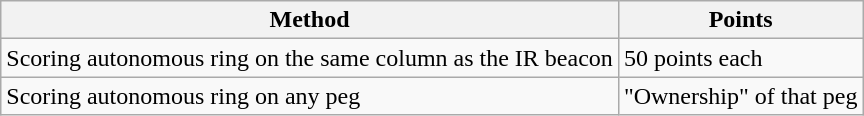<table class="wikitable">
<tr>
<th>Method</th>
<th>Points</th>
</tr>
<tr>
<td>Scoring autonomous ring on the same column as the IR beacon</td>
<td>50 points each</td>
</tr>
<tr>
<td>Scoring autonomous ring on any peg</td>
<td>"Ownership" of that peg</td>
</tr>
</table>
